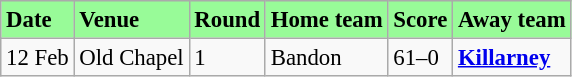<table class="wikitable" style=" float:left; margin:0.5em auto; font-size:95%">
<tr bgcolor="#98FB98">
<td><strong>Date</strong></td>
<td><strong>Venue</strong></td>
<td><strong>Round</strong></td>
<td><strong>Home team</strong></td>
<td><strong>Score</strong></td>
<td><strong>Away team</strong></td>
</tr>
<tr>
<td>12 Feb</td>
<td>Old Chapel</td>
<td>1</td>
<td>Bandon</td>
<td>61–0</td>
<td><strong><a href='#'>Killarney</a></strong></td>
</tr>
</table>
